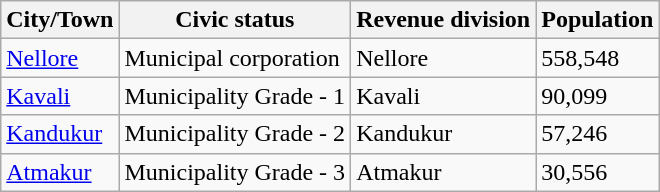<table class="wikitable sortable">
<tr>
<th>City/Town</th>
<th>Civic status</th>
<th>Revenue division</th>
<th>Population</th>
</tr>
<tr>
<td><a href='#'>Nellore</a></td>
<td>Municipal corporation</td>
<td>Nellore</td>
<td>558,548</td>
</tr>
<tr>
<td><a href='#'>Kavali</a></td>
<td>Municipality Grade - 1</td>
<td>Kavali</td>
<td>90,099</td>
</tr>
<tr>
<td><a href='#'>Kandukur</a></td>
<td>Municipality Grade - 2</td>
<td>Kandukur</td>
<td>57,246</td>
</tr>
<tr>
<td><a href='#'>Atmakur</a></td>
<td>Municipality Grade - 3</td>
<td>Atmakur</td>
<td>30,556</td>
</tr>
</table>
